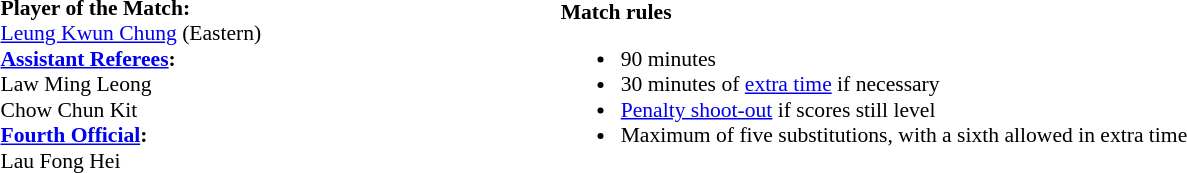<table width=100% style="font-size:90%">
<tr>
<td><br><strong>Player of the Match:</strong>
<br><a href='#'>Leung Kwun Chung</a> (Eastern)<br><strong><a href='#'>Assistant Referees</a>:</strong>
<br>Law Ming Leong
<br>Chow Chun Kit
<br><strong><a href='#'>Fourth Official</a>:</strong>
<br>Lau Fong Hei</td>
<td><br><strong>Match rules</strong><ul><li>90 minutes</li><li>30 minutes of <a href='#'>extra time</a> if necessary</li><li><a href='#'>Penalty shoot-out</a> if scores still level</li><li>Maximum of five substitutions, with a sixth allowed in extra time</li></ul></td>
</tr>
</table>
